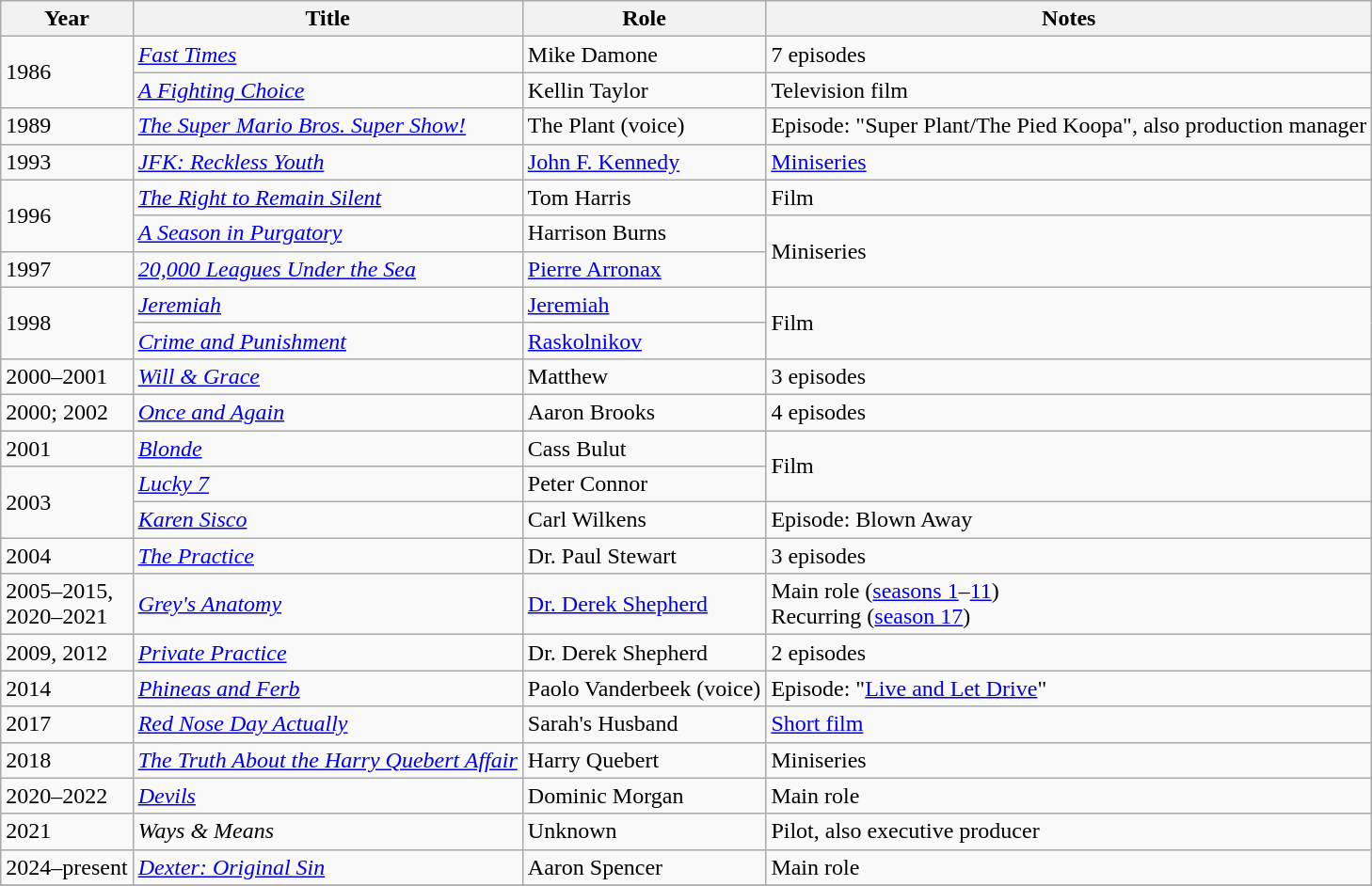<table class="wikitable sortable">
<tr>
<th>Year</th>
<th>Title</th>
<th>Role</th>
<th class=unsortable>Notes</th>
</tr>
<tr>
<td rowspan="2">1986</td>
<td><em><a href='#'>Fast Times</a></em></td>
<td>Mike Damone</td>
<td>7 episodes</td>
</tr>
<tr>
<td><em><a href='#'>A Fighting Choice</a></em></td>
<td>Kellin Taylor</td>
<td>Television film</td>
</tr>
<tr>
<td>1989</td>
<td><em><a href='#'>The Super Mario Bros. Super Show!</a></em></td>
<td>The Plant (voice)</td>
<td>Episode: "Super Plant/The Pied Koopa", also production manager</td>
</tr>
<tr>
<td>1993</td>
<td><em><a href='#'>JFK: Reckless Youth</a></em></td>
<td><a href='#'>John F. Kennedy</a></td>
<td><a href='#'>Miniseries</a></td>
</tr>
<tr>
<td rowspan="2">1996</td>
<td><em><a href='#'>The Right to Remain Silent</a></em></td>
<td>Tom Harris</td>
<td>Film</td>
</tr>
<tr>
<td><em><a href='#'>A Season in Purgatory</a></em></td>
<td>Harrison Burns</td>
<td rowspan="2">Miniseries</td>
</tr>
<tr>
<td>1997</td>
<td><em><a href='#'>20,000 Leagues Under the Sea</a></em></td>
<td><a href='#'>Pierre Arronax</a></td>
</tr>
<tr>
<td rowspan="2">1998</td>
<td><em><a href='#'>Jeremiah</a></em></td>
<td><a href='#'>Jeremiah</a></td>
<td rowspan="2">Film</td>
</tr>
<tr>
<td><em><a href='#'>Crime and Punishment</a></em></td>
<td><a href='#'>Raskolnikov</a></td>
</tr>
<tr>
<td>2000–2001</td>
<td><em><a href='#'>Will & Grace</a></em></td>
<td>Matthew</td>
<td>3 episodes</td>
</tr>
<tr>
<td>2000; 2002</td>
<td><em><a href='#'>Once and Again</a></em></td>
<td>Aaron Brooks</td>
<td>4 episodes</td>
</tr>
<tr>
<td>2001</td>
<td><em><a href='#'>Blonde</a></em></td>
<td>Cass Bulut</td>
<td rowspan="2">Film</td>
</tr>
<tr>
<td rowspan="2">2003</td>
<td><em><a href='#'>Lucky 7</a></em></td>
<td>Peter Connor</td>
</tr>
<tr>
<td><em><a href='#'>Karen Sisco</a></em></td>
<td>Carl Wilkens</td>
<td>Episode: Blown Away</td>
</tr>
<tr>
<td>2004</td>
<td><em><a href='#'>The Practice</a></em></td>
<td>Dr. Paul Stewart</td>
<td>3 episodes</td>
</tr>
<tr>
<td>2005–2015,<br>2020–2021</td>
<td><em><a href='#'>Grey's Anatomy</a></em></td>
<td><a href='#'>Dr. Derek Shepherd</a></td>
<td>Main role (<a href='#'>seasons 1</a>–<a href='#'>11</a>)<br>Recurring (<a href='#'>season 17</a>)</td>
</tr>
<tr>
<td>2009, 2012</td>
<td><em><a href='#'>Private Practice</a></em></td>
<td>Dr. Derek Shepherd</td>
<td>2 episodes</td>
</tr>
<tr>
<td>2014</td>
<td><em><a href='#'>Phineas and Ferb</a></em></td>
<td>Paolo Vanderbeek (voice)</td>
<td>Episode: "<a href='#'>Live and Let Drive</a>"</td>
</tr>
<tr>
<td>2017</td>
<td><em><a href='#'>Red Nose Day Actually</a></em></td>
<td>Sarah's Husband</td>
<td><a href='#'>Short film</a></td>
</tr>
<tr>
<td>2018</td>
<td><em><a href='#'>The Truth About the Harry Quebert Affair</a></em></td>
<td>Harry Quebert</td>
<td>Miniseries</td>
</tr>
<tr>
<td>2020–2022</td>
<td><em><a href='#'>Devils</a></em></td>
<td>Dominic Morgan</td>
<td>Main role</td>
</tr>
<tr>
<td>2021</td>
<td><em>Ways & Means</em></td>
<td>Unknown</td>
<td>Pilot, also executive producer</td>
</tr>
<tr>
<td>2024–present</td>
<td><em><a href='#'>Dexter: Original Sin</a></em></td>
<td>Aaron Spencer</td>
<td>Main role</td>
</tr>
<tr>
</tr>
</table>
